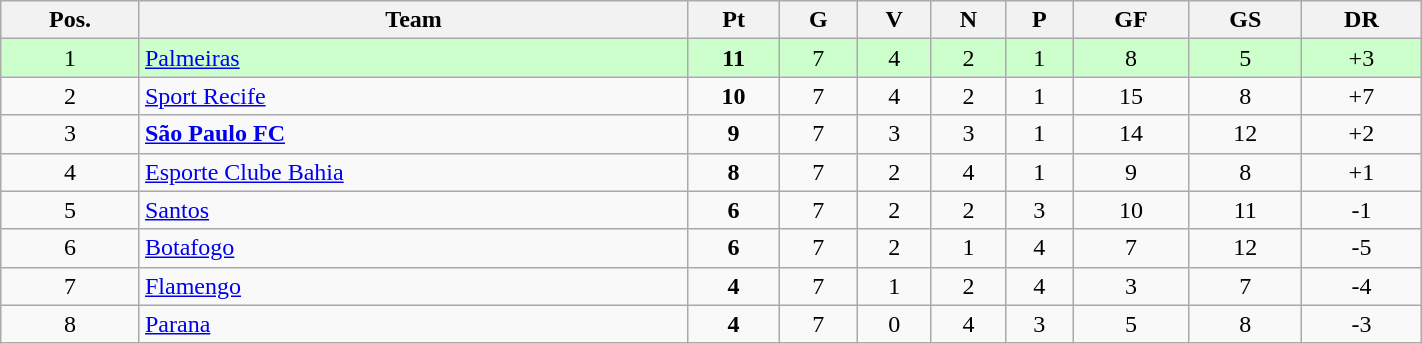<table class="wikitable" style="width:75%;text-align:center;">
<tr>
<th>Pos.</th>
<th>Team</th>
<th>Pt</th>
<th>G</th>
<th>V</th>
<th>N</th>
<th>P</th>
<th>GF</th>
<th>GS</th>
<th>DR</th>
</tr>
<tr bgcolor=#ccffcc>
<td>1</td>
<td align=left><a href='#'>Palmeiras</a></td>
<td><strong>11</strong></td>
<td>7</td>
<td>4</td>
<td>2</td>
<td>1</td>
<td>8</td>
<td>5</td>
<td>+3</td>
</tr>
<tr>
<td>2</td>
<td align=left><a href='#'>Sport Recife</a></td>
<td><strong>10</strong></td>
<td>7</td>
<td>4</td>
<td>2</td>
<td>1</td>
<td>15</td>
<td>8</td>
<td>+7</td>
</tr>
<tr>
<td>3</td>
<td align=left><strong><a href='#'>São Paulo FC</a></strong></td>
<td><strong>9</strong></td>
<td>7</td>
<td>3</td>
<td>3</td>
<td>1</td>
<td>14</td>
<td>12</td>
<td>+2</td>
</tr>
<tr>
<td>4</td>
<td align=left><a href='#'>Esporte Clube Bahia</a></td>
<td><strong>8</strong></td>
<td>7</td>
<td>2</td>
<td>4</td>
<td>1</td>
<td>9</td>
<td>8</td>
<td>+1</td>
</tr>
<tr>
<td>5</td>
<td align=left><a href='#'>Santos</a></td>
<td><strong>6</strong></td>
<td>7</td>
<td>2</td>
<td>2</td>
<td>3</td>
<td>10</td>
<td>11</td>
<td>-1</td>
</tr>
<tr>
<td>6</td>
<td align=left><a href='#'>Botafogo</a></td>
<td><strong>6</strong></td>
<td>7</td>
<td>2</td>
<td>1</td>
<td>4</td>
<td>7</td>
<td>12</td>
<td>-5</td>
</tr>
<tr>
<td>7</td>
<td align=left><a href='#'>Flamengo</a></td>
<td><strong>4</strong></td>
<td>7</td>
<td>1</td>
<td>2</td>
<td>4</td>
<td>3</td>
<td>7</td>
<td>-4</td>
</tr>
<tr>
<td>8</td>
<td align=left><a href='#'>Parana</a></td>
<td><strong>4</strong></td>
<td>7</td>
<td>0</td>
<td>4</td>
<td>3</td>
<td>5</td>
<td>8</td>
<td>-3</td>
</tr>
</table>
